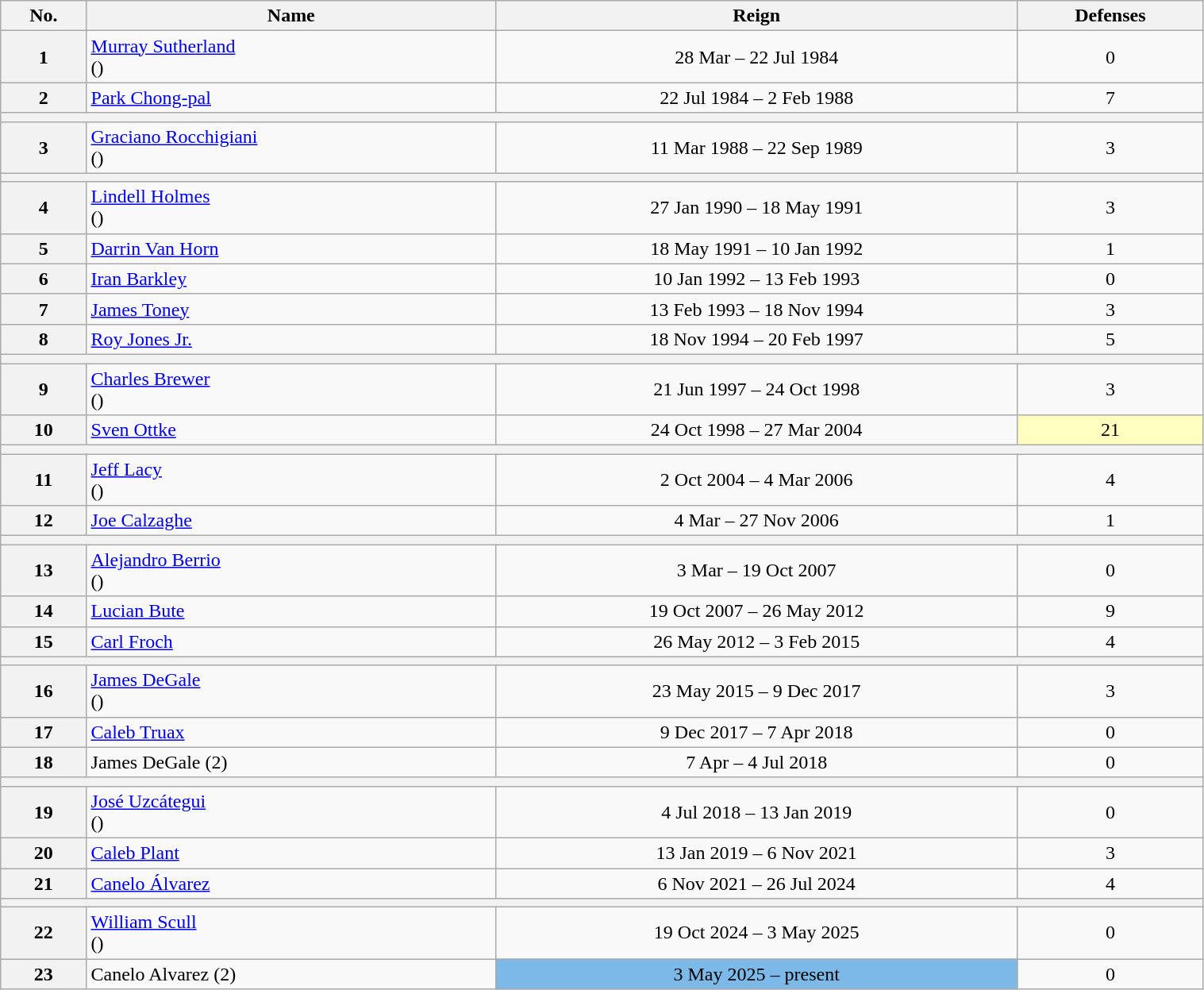<table class="wikitable sortable" style="width:80%;">
<tr>
<th>No.</th>
<th>Name</th>
<th>Reign</th>
<th>Defenses</th>
</tr>
<tr align=center>
<th>1</th>
<td align=left><a href='#'>Murray Sutherland</a><br>()</td>
<td>28 Mar – 22 Jul 1984</td>
<td>0</td>
</tr>
<tr align=center>
<th>2</th>
<td align=left><a href='#'>Park Chong-pal</a></td>
<td>22 Jul 1984 – 2 Feb 1988</td>
<td>7</td>
</tr>
<tr align=center>
<th colspan=4></th>
</tr>
<tr align=center>
<th>3</th>
<td align=left><a href='#'>Graciano Rocchigiani</a><br>()</td>
<td>11 Mar 1988 – 22 Sep 1989</td>
<td>3</td>
</tr>
<tr align=center>
<th colspan=4></th>
</tr>
<tr align=center>
<th>4</th>
<td align=left><a href='#'>Lindell Holmes</a><br>()</td>
<td>27 Jan 1990 – 18 May 1991</td>
<td>3</td>
</tr>
<tr align=center>
<th>5</th>
<td align=left><a href='#'>Darrin Van Horn</a></td>
<td>18 May 1991 – 10 Jan 1992</td>
<td>1</td>
</tr>
<tr align=center>
<th>6</th>
<td align=left><a href='#'>Iran Barkley</a></td>
<td>10 Jan 1992 – 13 Feb 1993</td>
<td>0</td>
</tr>
<tr align=center>
<th>7</th>
<td align=left><a href='#'>James Toney</a></td>
<td>13 Feb 1993 – 18 Nov 1994</td>
<td>3</td>
</tr>
<tr align=center>
<th>8</th>
<td align=left><a href='#'>Roy Jones Jr.</a></td>
<td>18 Nov 1994 – 20 Feb 1997</td>
<td>5</td>
</tr>
<tr align=center>
<th colspan=4></th>
</tr>
<tr align=center>
<th>9</th>
<td align=left><a href='#'>Charles Brewer</a><br>()</td>
<td>21 Jun 1997 – 24 Oct 1998</td>
<td>3</td>
</tr>
<tr align=center>
<th>10</th>
<td align=left><a href='#'>Sven Ottke</a></td>
<td>24 Oct 1998 – 27 Mar 2004</td>
<td style="background:#ffffbf;">21</td>
</tr>
<tr align=center>
<th colspan=4></th>
</tr>
<tr align=center>
<th>11</th>
<td align=left><a href='#'>Jeff Lacy</a><br>()</td>
<td>2 Oct 2004 – 4 Mar 2006</td>
<td>4</td>
</tr>
<tr align=center>
<th>12</th>
<td align=left><a href='#'>Joe Calzaghe</a></td>
<td>4 Mar – 27 Nov 2006</td>
<td>1</td>
</tr>
<tr align=center>
<th colspan=4></th>
</tr>
<tr align=center>
<th>13</th>
<td align=left><a href='#'>Alejandro Berrio</a><br>()</td>
<td>3 Mar – 19 Oct 2007</td>
<td>0</td>
</tr>
<tr align=center>
<th>14</th>
<td align=left><a href='#'>Lucian Bute</a></td>
<td>19 Oct 2007 – 26 May 2012</td>
<td>9</td>
</tr>
<tr align=center>
<th>15</th>
<td align=left><a href='#'>Carl Froch</a></td>
<td>26 May 2012 – 3 Feb 2015</td>
<td>4</td>
</tr>
<tr align=center>
<th colspan=4></th>
</tr>
<tr align=center>
<th>16</th>
<td align=left><a href='#'>James DeGale</a><br>()</td>
<td>23 May 2015 – 9 Dec 2017</td>
<td>3</td>
</tr>
<tr align=center>
<th>17</th>
<td align=left><a href='#'>Caleb Truax</a></td>
<td>9 Dec 2017 – 7 Apr 2018</td>
<td>0</td>
</tr>
<tr align=center>
<th>18</th>
<td align=left>James DeGale (2)</td>
<td>7 Apr – 4 Jul 2018</td>
<td>0</td>
</tr>
<tr align=center>
<th colspan=4></th>
</tr>
<tr align=center>
<th>19</th>
<td align=left><a href='#'>José Uzcátegui</a><br>()</td>
<td>4 Jul 2018 – 13 Jan 2019</td>
<td>0</td>
</tr>
<tr align=center>
<th>20</th>
<td align=left><a href='#'>Caleb Plant</a></td>
<td>13 Jan 2019 – 6 Nov 2021</td>
<td>3</td>
</tr>
<tr align=center>
<th>21</th>
<td align=left><a href='#'>Canelo Álvarez</a></td>
<td>6 Nov 2021 – 26 Jul 2024</td>
<td>4</td>
</tr>
<tr align=center>
<th colspan=4></th>
</tr>
<tr align=center>
<th>22</th>
<td align=left><a href='#'>William Scull</a><br>()</td>
<td>19 Oct 2024 – 3 May 2025</td>
<td>0</td>
</tr>
<tr align=center>
<th>23</th>
<td align=left>Canelo Alvarez (2)</td>
<td style="background:#7CB9E8;">3 May 2025 – present</td>
<td>0</td>
</tr>
</table>
